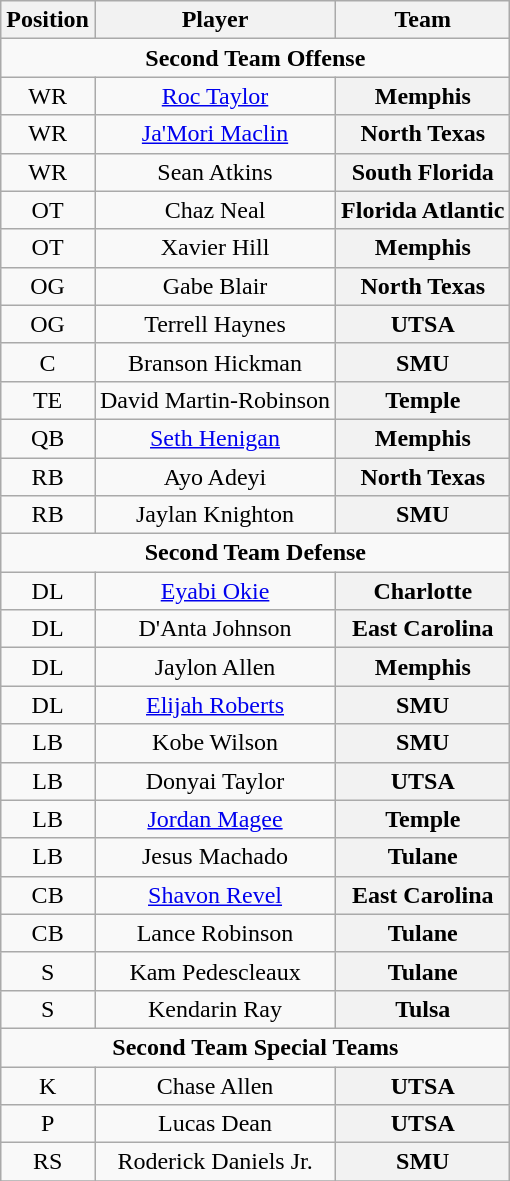<table class="wikitable" border="0">
<tr>
<th>Position</th>
<th>Player</th>
<th>Team</th>
</tr>
<tr>
<td colspan="3" style="text-align:center;"><strong>Second Team Offense </strong></td>
</tr>
<tr style="text-align:center;">
<td>WR</td>
<td><a href='#'>Roc Taylor</a></td>
<th style=>Memphis</th>
</tr>
<tr style="text-align:center;">
<td>WR</td>
<td><a href='#'>Ja'Mori Maclin</a></td>
<th style=>North Texas</th>
</tr>
<tr style="text-align:center;">
<td>WR</td>
<td>Sean Atkins</td>
<th style=>South Florida</th>
</tr>
<tr style="text-align:center;">
<td>OT</td>
<td>Chaz Neal</td>
<th style=>Florida Atlantic</th>
</tr>
<tr style="text-align:center;">
<td>OT</td>
<td>Xavier Hill</td>
<th style=>Memphis</th>
</tr>
<tr style="text-align:center;">
<td>OG</td>
<td>Gabe Blair</td>
<th style=>North Texas</th>
</tr>
<tr style="text-align:center;">
<td>OG</td>
<td>Terrell Haynes</td>
<th style=>UTSA</th>
</tr>
<tr style="text-align:center;">
<td>C</td>
<td>Branson Hickman</td>
<th style=>SMU</th>
</tr>
<tr style="text-align:center;">
<td>TE</td>
<td>David Martin-Robinson</td>
<th style=>Temple</th>
</tr>
<tr style="text-align:center;">
<td>QB</td>
<td><a href='#'>Seth Henigan</a></td>
<th style=>Memphis</th>
</tr>
<tr style="text-align:center;">
<td>RB</td>
<td>Ayo Adeyi</td>
<th style=>North Texas</th>
</tr>
<tr style="text-align:center;">
<td>RB</td>
<td>Jaylan Knighton</td>
<th style=>SMU</th>
</tr>
<tr>
<td colspan="3" style="text-align:center;"><strong>Second Team Defense</strong></td>
</tr>
<tr style="text-align:center;">
<td>DL</td>
<td><a href='#'>Eyabi Okie</a></td>
<th style=>Charlotte</th>
</tr>
<tr style="text-align:center;">
<td>DL</td>
<td>D'Anta Johnson</td>
<th style=>East Carolina</th>
</tr>
<tr style="text-align:center;">
<td>DL</td>
<td>Jaylon Allen</td>
<th style=>Memphis</th>
</tr>
<tr style="text-align:center;">
<td>DL</td>
<td><a href='#'>Elijah Roberts</a></td>
<th style=>SMU</th>
</tr>
<tr style="text-align:center;">
<td>LB</td>
<td>Kobe Wilson</td>
<th style=>SMU</th>
</tr>
<tr style="text-align:center;">
<td>LB</td>
<td>Donyai Taylor</td>
<th style=>UTSA</th>
</tr>
<tr style="text-align:center;">
<td>LB</td>
<td><a href='#'>Jordan Magee</a></td>
<th style=>Temple</th>
</tr>
<tr style="text-align:center;">
<td>LB</td>
<td>Jesus Machado</td>
<th style=>Tulane</th>
</tr>
<tr style="text-align:center;">
<td>CB</td>
<td><a href='#'>Shavon Revel</a></td>
<th style=>East Carolina</th>
</tr>
<tr style="text-align:center;">
<td>CB</td>
<td>Lance Robinson</td>
<th style=>Tulane</th>
</tr>
<tr style="text-align:center;">
<td>S</td>
<td>Kam Pedescleaux</td>
<th style=>Tulane</th>
</tr>
<tr style="text-align:center;">
<td>S</td>
<td>Kendarin Ray</td>
<th style=>Tulsa</th>
</tr>
<tr style="text-align:center;">
<td colspan="3" style="text-align:center;"><strong>Second Team Special Teams</strong></td>
</tr>
<tr style="text-align:center;">
<td>K</td>
<td>Chase Allen</td>
<th style=>UTSA</th>
</tr>
<tr style="text-align:center;">
<td>P</td>
<td>Lucas Dean</td>
<th style=>UTSA</th>
</tr>
<tr style="text-align:center;">
<td>RS</td>
<td>Roderick Daniels Jr.</td>
<th style=>SMU</th>
</tr>
<tr style="text-align:center;">
</tr>
</table>
